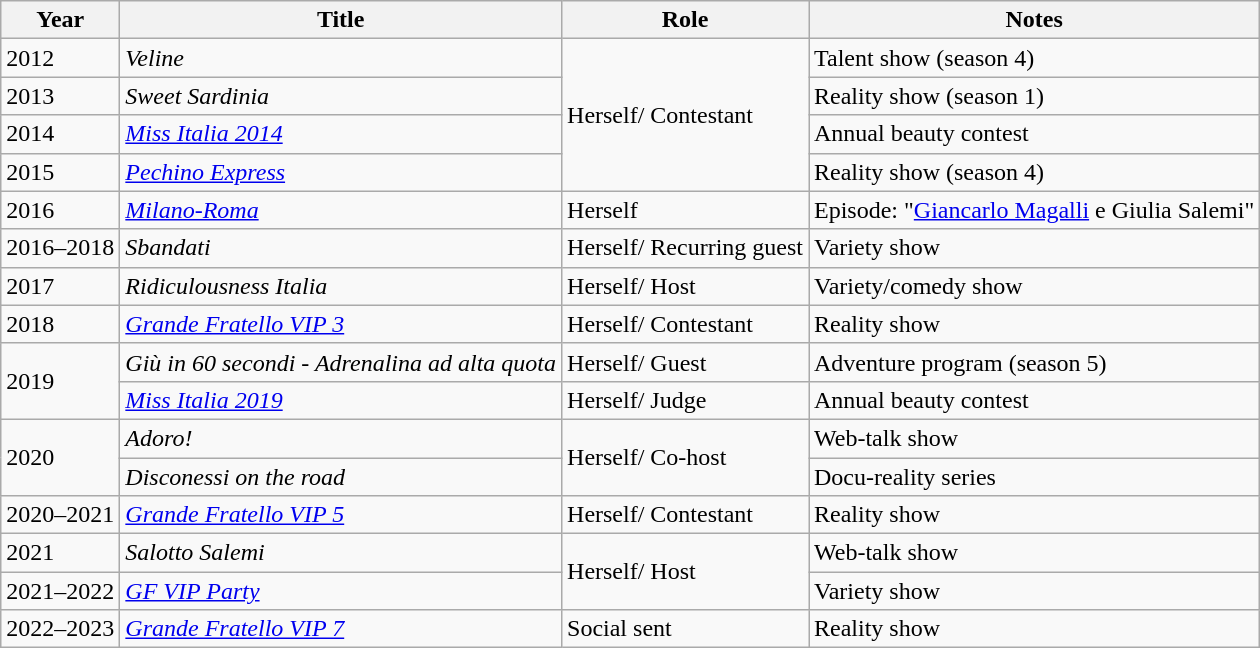<table class="wikitable">
<tr>
<th>Year</th>
<th>Title</th>
<th>Role</th>
<th>Notes</th>
</tr>
<tr>
<td>2012</td>
<td><em>Veline</em></td>
<td rowspan="4">Herself/ Contestant</td>
<td>Talent show (season 4)</td>
</tr>
<tr>
<td>2013</td>
<td><em>Sweet Sardinia</em></td>
<td>Reality show (season 1)</td>
</tr>
<tr>
<td>2014</td>
<td><em><a href='#'>Miss Italia 2014</a></em></td>
<td>Annual beauty contest</td>
</tr>
<tr>
<td>2015</td>
<td><em><a href='#'>Pechino Express</a></em></td>
<td>Reality show (season 4)</td>
</tr>
<tr>
<td>2016</td>
<td><em><a href='#'>Milano-Roma</a></em></td>
<td>Herself</td>
<td>Episode: "<a href='#'>Giancarlo Magalli</a> e Giulia Salemi"</td>
</tr>
<tr>
<td>2016–2018</td>
<td><em>Sbandati</em></td>
<td>Herself/ Recurring guest</td>
<td>Variety show</td>
</tr>
<tr>
<td>2017</td>
<td><em>Ridiculousness Italia</em></td>
<td>Herself/ Host</td>
<td>Variety/comedy show</td>
</tr>
<tr>
<td>2018</td>
<td><em><a href='#'>Grande Fratello VIP 3</a></em></td>
<td>Herself/ Contestant</td>
<td>Reality show</td>
</tr>
<tr>
<td rowspan="2">2019</td>
<td><em>Giù in 60 secondi - Adrenalina ad alta quota</em></td>
<td>Herself/ Guest</td>
<td>Adventure program (season 5)</td>
</tr>
<tr>
<td><em><a href='#'>Miss Italia 2019</a></em></td>
<td>Herself/ Judge</td>
<td>Annual beauty contest</td>
</tr>
<tr>
<td rowspan="2">2020</td>
<td><em>Adoro!</em></td>
<td rowspan="2">Herself/ Co-host</td>
<td>Web-talk show</td>
</tr>
<tr>
<td><em>Disconessi on the road</em></td>
<td>Docu-reality series</td>
</tr>
<tr>
<td>2020–2021</td>
<td><em><a href='#'>Grande Fratello VIP 5</a></em></td>
<td>Herself/ Contestant</td>
<td>Reality show</td>
</tr>
<tr>
<td>2021</td>
<td><em>Salotto Salemi</em></td>
<td rowspan="2">Herself/ Host</td>
<td>Web-talk show</td>
</tr>
<tr>
<td>2021–2022</td>
<td><em><a href='#'>GF VIP Party</a></em></td>
<td>Variety show</td>
</tr>
<tr>
<td>2022–2023</td>
<td><em><a href='#'>Grande Fratello VIP 7</a></em></td>
<td>Social sent</td>
<td>Reality show</td>
</tr>
</table>
